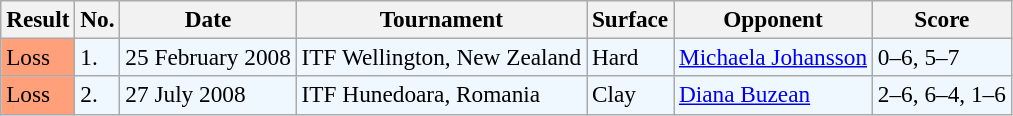<table class="sortable wikitable" style="font-size:97%;">
<tr>
<th>Result</th>
<th>No.</th>
<th>Date</th>
<th>Tournament</th>
<th>Surface</th>
<th>Opponent</th>
<th class="unsortable">Score</th>
</tr>
<tr style="background:#f0f8ff;">
<td style="background:#ffa07a;">Loss</td>
<td>1.</td>
<td>25 February 2008</td>
<td>ITF Wellington, New Zealand</td>
<td>Hard</td>
<td> <a href='#'>Michaela Johansson</a></td>
<td>0–6, 5–7</td>
</tr>
<tr bgcolor="#f0f8ff">
<td style="background:#ffa07a;">Loss</td>
<td>2.</td>
<td>27 July 2008</td>
<td>ITF Hunedoara, Romania</td>
<td>Clay</td>
<td> <a href='#'>Diana Buzean</a></td>
<td>2–6, 6–4, 1–6</td>
</tr>
</table>
